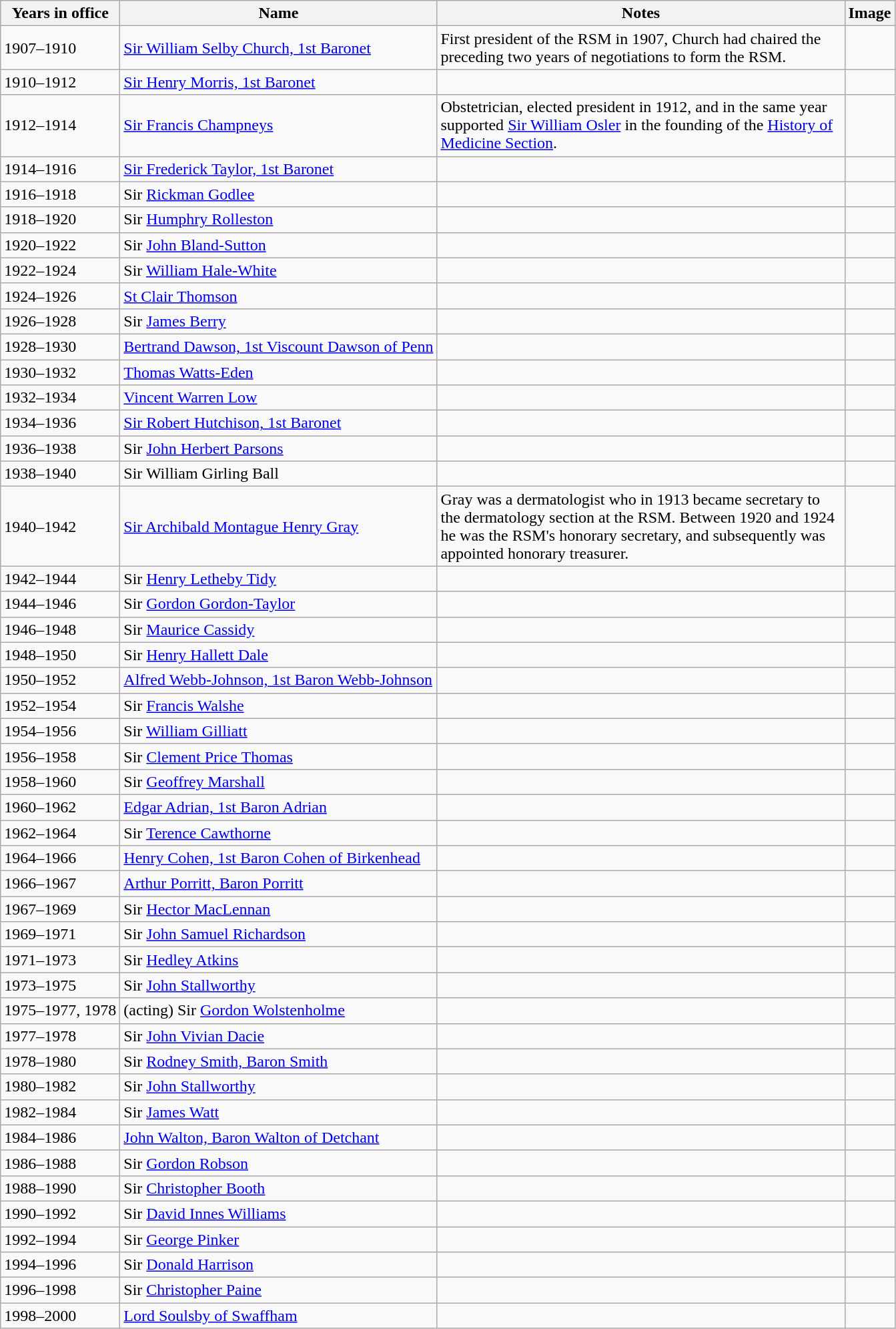<table class="wikitable">
<tr>
<th>Years in office</th>
<th>Name</th>
<th width=400px>Notes</th>
<th>Image</th>
</tr>
<tr>
<td>1907–1910</td>
<td><a href='#'>Sir William Selby Church, 1st Baronet</a></td>
<td>First president of the RSM in 1907, Church had chaired the preceding two years of negotiations to form the RSM.</td>
<td></td>
</tr>
<tr>
<td>1910–1912</td>
<td><a href='#'>Sir Henry Morris, 1st Baronet</a></td>
<td></td>
<td></td>
</tr>
<tr>
<td>1912–1914</td>
<td><a href='#'>Sir Francis Champneys</a></td>
<td>Obstetrician, elected president in 1912, and in the same year supported <a href='#'>Sir William Osler</a> in the founding of the <a href='#'>History of Medicine Section</a>.</td>
<td></td>
</tr>
<tr>
<td>1914–1916</td>
<td><a href='#'>Sir Frederick Taylor, 1st Baronet</a></td>
<td></td>
<td></td>
</tr>
<tr>
<td>1916–1918</td>
<td>Sir <a href='#'>Rickman Godlee</a></td>
<td></td>
<td></td>
</tr>
<tr>
<td>1918–1920</td>
<td>Sir <a href='#'>Humphry Rolleston</a></td>
<td></td>
<td></td>
</tr>
<tr>
<td>1920–1922</td>
<td>Sir <a href='#'>John Bland-Sutton</a></td>
<td></td>
<td></td>
</tr>
<tr>
<td>1922–1924</td>
<td>Sir <a href='#'>William Hale-White</a></td>
<td></td>
<td></td>
</tr>
<tr>
<td>1924–1926</td>
<td><a href='#'>St Clair Thomson</a></td>
<td></td>
<td></td>
</tr>
<tr>
<td>1926–1928</td>
<td>Sir <a href='#'>James Berry</a></td>
<td></td>
<td></td>
</tr>
<tr>
<td>1928–1930</td>
<td><a href='#'>Bertrand Dawson, 1st Viscount Dawson of Penn</a></td>
<td></td>
<td></td>
</tr>
<tr>
<td>1930–1932</td>
<td><a href='#'>Thomas Watts-Eden</a></td>
<td></td>
<td></td>
</tr>
<tr>
<td>1932–1934</td>
<td><a href='#'>Vincent Warren Low</a></td>
<td></td>
<td></td>
</tr>
<tr>
<td>1934–1936</td>
<td><a href='#'>Sir Robert Hutchison, 1st Baronet</a></td>
<td></td>
<td></td>
</tr>
<tr>
<td>1936–1938</td>
<td>Sir <a href='#'>John Herbert Parsons</a></td>
<td></td>
<td></td>
</tr>
<tr>
<td>1938–1940</td>
<td>Sir William Girling Ball</td>
<td></td>
<td></td>
</tr>
<tr>
<td>1940–1942</td>
<td><a href='#'>Sir Archibald Montague Henry Gray</a></td>
<td>Gray was a dermatologist who in 1913 became secretary to the dermatology section at the RSM. Between 1920 and 1924 he was the RSM's honorary secretary, and subsequently was appointed honorary treasurer.</td>
<td></td>
</tr>
<tr>
<td>1942–1944</td>
<td>Sir <a href='#'>Henry Letheby Tidy</a></td>
<td></td>
<td></td>
</tr>
<tr>
<td>1944–1946</td>
<td>Sir <a href='#'>Gordon Gordon-Taylor</a></td>
<td></td>
<td></td>
</tr>
<tr>
<td>1946–1948</td>
<td>Sir <a href='#'>Maurice Cassidy</a></td>
<td></td>
<td></td>
</tr>
<tr>
<td>1948–1950</td>
<td>Sir <a href='#'>Henry Hallett Dale</a></td>
<td></td>
<td></td>
</tr>
<tr>
<td>1950–1952</td>
<td><a href='#'>Alfred Webb-Johnson, 1st Baron Webb-Johnson</a></td>
<td></td>
<td></td>
</tr>
<tr>
<td>1952–1954</td>
<td>Sir <a href='#'>Francis Walshe</a></td>
<td></td>
<td></td>
</tr>
<tr>
<td>1954–1956</td>
<td>Sir <a href='#'>William Gilliatt</a></td>
<td></td>
<td></td>
</tr>
<tr>
<td>1956–1958</td>
<td>Sir <a href='#'>Clement Price Thomas</a></td>
<td></td>
<td></td>
</tr>
<tr>
<td>1958–1960</td>
<td>Sir <a href='#'>Geoffrey Marshall</a></td>
<td></td>
<td></td>
</tr>
<tr>
<td>1960–1962</td>
<td><a href='#'>Edgar Adrian, 1st Baron Adrian</a></td>
<td></td>
<td></td>
</tr>
<tr>
<td>1962–1964</td>
<td>Sir <a href='#'>Terence Cawthorne</a></td>
<td></td>
<td></td>
</tr>
<tr>
<td>1964–1966</td>
<td><a href='#'>Henry Cohen, 1st Baron Cohen of Birkenhead</a></td>
<td></td>
<td></td>
</tr>
<tr>
<td>1966–1967</td>
<td><a href='#'>Arthur Porritt, Baron Porritt</a></td>
<td></td>
<td></td>
</tr>
<tr>
<td>1967–1969</td>
<td>Sir <a href='#'>Hector MacLennan</a></td>
<td></td>
<td></td>
</tr>
<tr>
<td>1969–1971</td>
<td>Sir <a href='#'>John Samuel Richardson</a></td>
<td></td>
<td></td>
</tr>
<tr>
<td>1971–1973</td>
<td>Sir <a href='#'>Hedley Atkins</a></td>
<td></td>
<td></td>
</tr>
<tr>
<td>1973–1975</td>
<td>Sir <a href='#'>John Stallworthy</a></td>
<td></td>
<td></td>
</tr>
<tr>
<td>1975–1977, 1978</td>
<td>(acting) Sir <a href='#'>Gordon Wolstenholme</a></td>
<td></td>
<td></td>
</tr>
<tr>
<td>1977–1978</td>
<td>Sir <a href='#'>John Vivian Dacie</a></td>
<td></td>
<td></td>
</tr>
<tr>
<td>1978–1980</td>
<td>Sir <a href='#'>Rodney Smith, Baron Smith</a></td>
<td></td>
<td></td>
</tr>
<tr>
<td>1980–1982</td>
<td>Sir <a href='#'>John Stallworthy</a></td>
<td></td>
<td></td>
</tr>
<tr>
<td>1982–1984</td>
<td>Sir <a href='#'>James Watt</a></td>
<td></td>
<td></td>
</tr>
<tr>
<td>1984–1986</td>
<td><a href='#'>John Walton, Baron Walton of Detchant</a></td>
<td></td>
<td></td>
</tr>
<tr>
<td>1986–1988</td>
<td>Sir <a href='#'>Gordon Robson</a></td>
<td></td>
<td></td>
</tr>
<tr>
<td>1988–1990</td>
<td>Sir <a href='#'>Christopher Booth</a></td>
<td></td>
<td></td>
</tr>
<tr>
<td>1990–1992</td>
<td>Sir <a href='#'>David Innes Williams</a></td>
<td></td>
<td></td>
</tr>
<tr>
<td>1992–1994</td>
<td>Sir <a href='#'>George Pinker</a></td>
<td></td>
<td></td>
</tr>
<tr>
<td>1994–1996</td>
<td>Sir <a href='#'>Donald Harrison</a></td>
<td></td>
<td></td>
</tr>
<tr>
<td>1996–1998</td>
<td>Sir <a href='#'>Christopher Paine</a></td>
<td></td>
<td></td>
</tr>
<tr>
<td>1998–2000</td>
<td><a href='#'>Lord Soulsby of Swaffham</a></td>
<td></td>
<td></td>
</tr>
</table>
